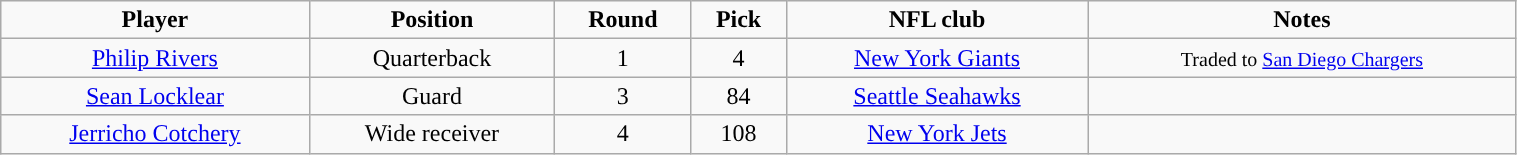<table class="wikitable" width="80%">
<tr align="center">
<td><strong>Player</strong></td>
<td><strong>Position</strong></td>
<td><strong>Round</strong></td>
<td><strong>Pick</strong></td>
<td><strong>NFL club</strong></td>
<td><strong>Notes</strong></td>
</tr>
<tr style="text-align:center;" bgcolor="">
<td><a href='#'>Philip Rivers</a></td>
<td>Quarterback</td>
<td>1</td>
<td>4</td>
<td><a href='#'>New York Giants</a></td>
<td><small>Traded to <a href='#'>San Diego Chargers</a></small></td>
</tr>
<tr style="text-align:center;" bgcolor="">
<td><a href='#'>Sean Locklear</a></td>
<td>Guard</td>
<td>3</td>
<td>84</td>
<td><a href='#'>Seattle Seahawks</a></td>
<td> </td>
</tr>
<tr style="text-align:center;" bgcolor="">
<td><a href='#'>Jerricho Cotchery</a></td>
<td>Wide receiver</td>
<td>4</td>
<td>108</td>
<td><a href='#'>New York Jets</a></td>
<td> </td>
</tr>
</table>
